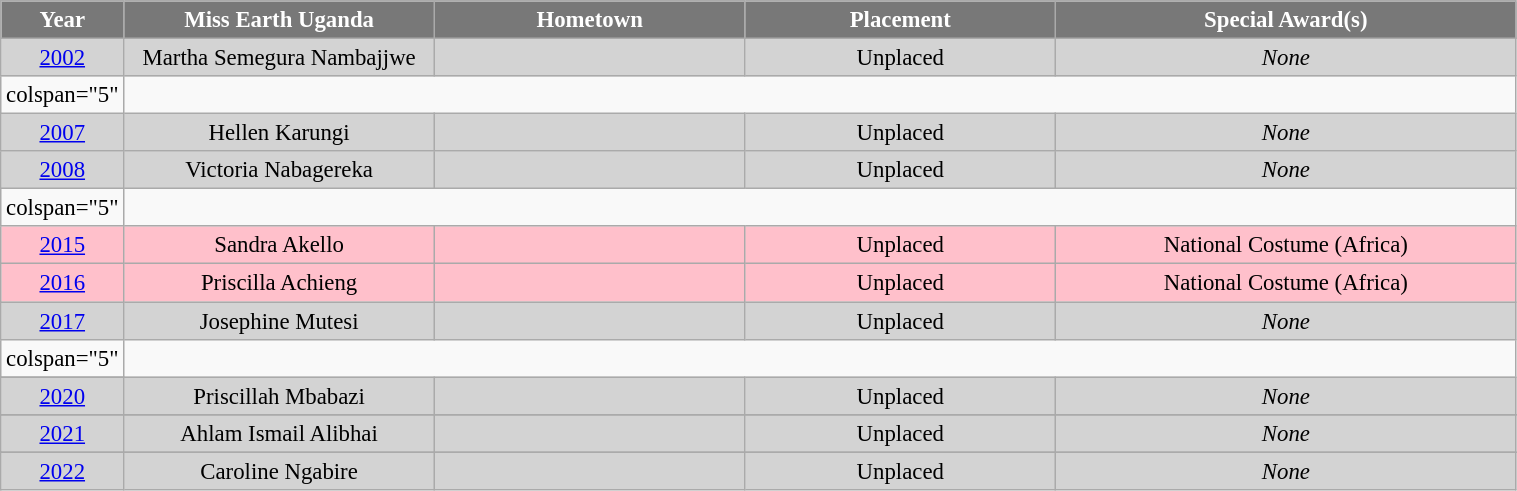<table class="wikitable sortable" style="font-size: 95%; text-align:center">
<tr>
<th width="60" style="background-color:#787878;color:#FFFFFF;">Year</th>
<th width="200" style="background-color:#787878;color:#FFFFFF;">Miss Earth Uganda</th>
<th width="200" style="background-color:#787878;color:#FFFFFF;">Hometown</th>
<th width="200" style="background-color:#787878;color:#FFFFFF;">Placement</th>
<th width="300" style="background-color:#787878;color:#FFFFFF;">Special Award(s)</th>
</tr>
<tr bgcolor="lightgrey">
<td><a href='#'>2002</a></td>
<td>Martha Semegura Nambajjwe</td>
<td></td>
<td>Unplaced</td>
<td><em>None</em></td>
</tr>
<tr>
<td>colspan="5" </td>
</tr>
<tr bgcolor="lightgrey">
<td><a href='#'>2007</a></td>
<td>Hellen Karungi</td>
<td></td>
<td>Unplaced</td>
<td><em>None</em></td>
</tr>
<tr bgcolor="lightgrey">
<td><a href='#'>2008</a></td>
<td>Victoria Nabagereka</td>
<td></td>
<td>Unplaced</td>
<td><em>None</em></td>
</tr>
<tr>
<td>colspan="5" </td>
</tr>
<tr bgcolor="pink">
<td><a href='#'>2015</a></td>
<td>Sandra Akello</td>
<td></td>
<td>Unplaced</td>
<td> National Costume (Africa)</td>
</tr>
<tr bgcolor="pink">
<td><a href='#'>2016</a></td>
<td>Priscilla Achieng</td>
<td></td>
<td>Unplaced</td>
<td> National Costume (Africa)</td>
</tr>
<tr bgcolor="lightgrey">
<td><a href='#'>2017</a></td>
<td>Josephine Mutesi</td>
<td></td>
<td>Unplaced</td>
<td><em>None</em></td>
</tr>
<tr>
<td>colspan="5" </td>
</tr>
<tr>
</tr>
<tr bgcolor="lightgrey">
<td><a href='#'>2020</a></td>
<td>Priscillah Mbabazi</td>
<td></td>
<td>Unplaced</td>
<td><em>None</em></td>
</tr>
<tr>
</tr>
<tr bgcolor="lightgrey">
<td><a href='#'>2021</a></td>
<td>Ahlam Ismail Alibhai</td>
<td></td>
<td>Unplaced</td>
<td><em>None</em></td>
</tr>
<tr>
</tr>
<tr bgcolor="lightgrey">
<td><a href='#'>2022</a></td>
<td>Caroline Ngabire</td>
<td></td>
<td>Unplaced</td>
<td><em>None</em></td>
</tr>
</table>
